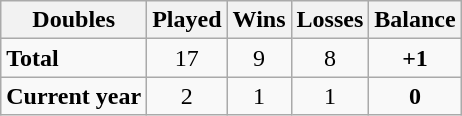<table class="wikitable" style="text-align:center">
<tr>
<th>Doubles</th>
<th>Played</th>
<th>Wins</th>
<th>Losses</th>
<th>Balance</th>
</tr>
<tr>
<td align=left><strong>Total</strong></td>
<td>17</td>
<td>9</td>
<td>8</td>
<td><strong>+1</strong></td>
</tr>
<tr>
<td align=left><strong>Current year</strong></td>
<td>2</td>
<td>1</td>
<td>1</td>
<td><strong>0</strong></td>
</tr>
</table>
